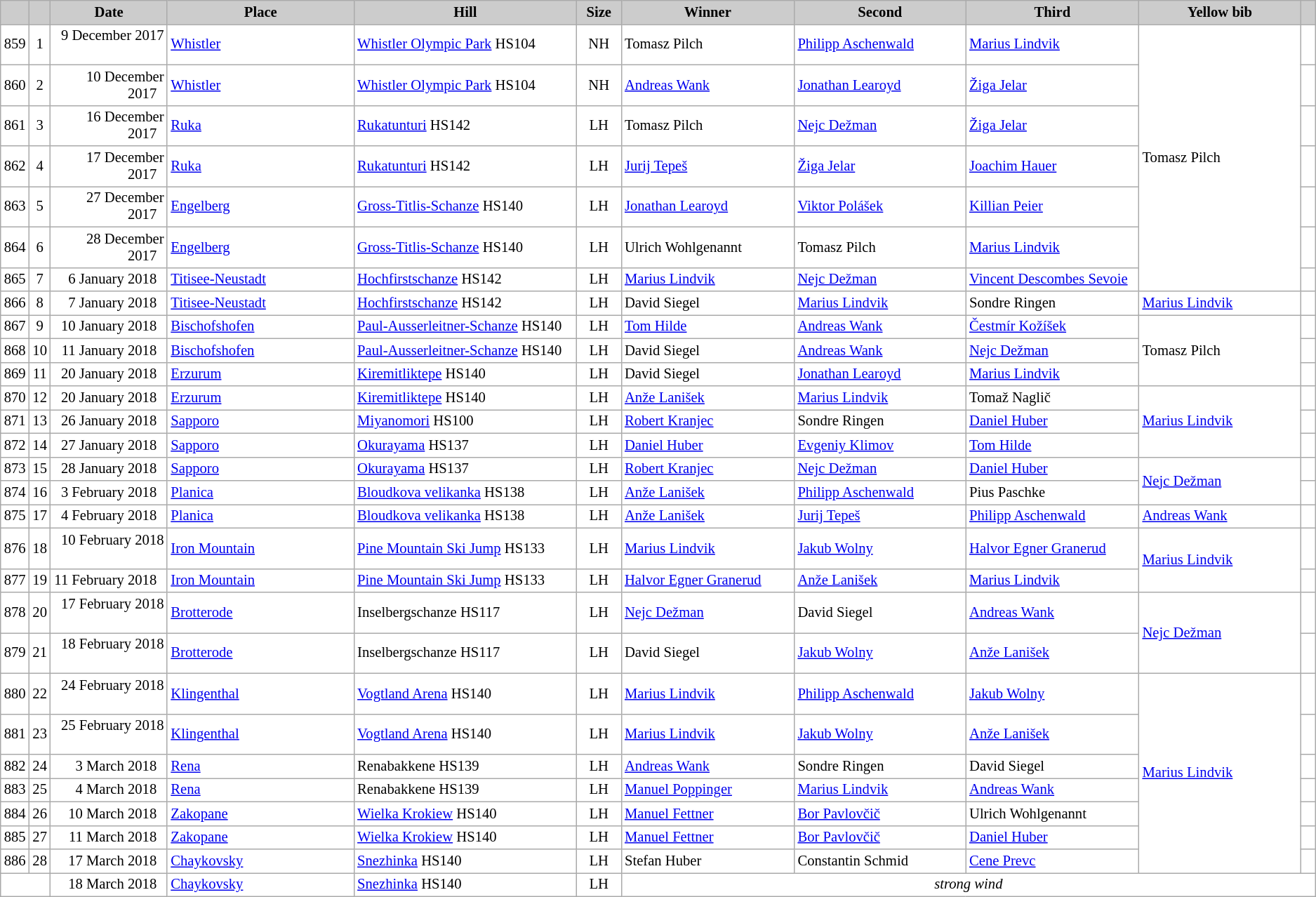<table class="wikitable plainrowheaders" style="background:#fff; font-size:86%; line-height:16px; border:grey solid 1px; border-collapse:collapse;">
<tr style="background:#ccc; text-align:center;">
<th scope="col" style="background:#ccc; width=25 px;"></th>
<th scope="col" style="background:#ccc; width=30 px;"></th>
<th scope="col" style="background:#ccc; width:120px;">Date</th>
<th scope="col" style="background:#ccc; width:200px;">Place</th>
<th scope="col" style="background:#ccc; width:240px;">Hill</th>
<th scope="col" style="background:#ccc; width:40px;">Size</th>
<th scope="col" style="background:#ccc; width:185px;">Winner</th>
<th scope="col" style="background:#ccc; width:185px;">Second</th>
<th scope="col" style="background:#ccc; width:185px;">Third</th>
<th scope="col" style="background:#ccc; width:180px;">Yellow bib</th>
<th scope="col" style="background:#ccc; width:10px;"></th>
</tr>
<tr>
<td align=center>859</td>
<td align=center>1</td>
<td align=right>9 December 2017  </td>
<td> <a href='#'>Whistler</a></td>
<td><a href='#'>Whistler Olympic Park</a> HS104</td>
<td align=center>NH</td>
<td> Tomasz Pilch</td>
<td> <a href='#'>Philipp Aschenwald</a></td>
<td> <a href='#'>Marius Lindvik</a></td>
<td rowspan=7> Tomasz Pilch</td>
<td></td>
</tr>
<tr>
<td align=center>860</td>
<td align=center>2</td>
<td align=right>10 December 2017  </td>
<td> <a href='#'>Whistler</a></td>
<td><a href='#'>Whistler Olympic Park</a> HS104</td>
<td align=center>NH</td>
<td> <a href='#'>Andreas Wank</a></td>
<td> <a href='#'>Jonathan Learoyd</a></td>
<td> <a href='#'>Žiga Jelar</a></td>
<td></td>
</tr>
<tr>
<td align=center>861</td>
<td align=center>3</td>
<td align=right>16 December 2017  </td>
<td> <a href='#'>Ruka</a></td>
<td><a href='#'>Rukatunturi</a> HS142</td>
<td align=center>LH</td>
<td> Tomasz Pilch</td>
<td> <a href='#'>Nejc Dežman</a></td>
<td> <a href='#'>Žiga Jelar</a></td>
<td></td>
</tr>
<tr>
<td align=center>862</td>
<td align=center>4</td>
<td align=right>17 December 2017  </td>
<td> <a href='#'>Ruka</a></td>
<td><a href='#'>Rukatunturi</a> HS142</td>
<td align=center>LH</td>
<td> <a href='#'>Jurij Tepeš</a></td>
<td> <a href='#'>Žiga Jelar</a></td>
<td> <a href='#'>Joachim Hauer</a></td>
<td></td>
</tr>
<tr>
<td align=center>863</td>
<td align=center>5</td>
<td align=right>27 December 2017  </td>
<td> <a href='#'>Engelberg</a></td>
<td><a href='#'>Gross-Titlis-Schanze</a> HS140</td>
<td align=center>LH</td>
<td> <a href='#'>Jonathan Learoyd</a></td>
<td> <a href='#'>Viktor Polášek</a></td>
<td> <a href='#'>Killian Peier</a></td>
<td></td>
</tr>
<tr>
<td align=center>864</td>
<td align=center>6</td>
<td align=right>28 December 2017  </td>
<td> <a href='#'>Engelberg</a></td>
<td><a href='#'>Gross-Titlis-Schanze</a> HS140</td>
<td align=center>LH</td>
<td> Ulrich Wohlgenannt</td>
<td> Tomasz Pilch</td>
<td> <a href='#'>Marius Lindvik</a></td>
<td></td>
</tr>
<tr>
<td align=center>865</td>
<td align=center>7</td>
<td align=right>6 January 2018  </td>
<td> <a href='#'>Titisee-Neustadt</a></td>
<td><a href='#'>Hochfirstschanze</a> HS142</td>
<td align=center>LH</td>
<td> <a href='#'>Marius Lindvik</a></td>
<td> <a href='#'>Nejc Dežman</a></td>
<td> <a href='#'>Vincent Descombes Sevoie</a></td>
<td></td>
</tr>
<tr>
<td align=center>866</td>
<td align=center>8</td>
<td align=right>7 January 2018  </td>
<td> <a href='#'>Titisee-Neustadt</a></td>
<td><a href='#'>Hochfirstschanze</a> HS142</td>
<td align=center>LH</td>
<td> David Siegel</td>
<td> <a href='#'>Marius Lindvik</a></td>
<td> Sondre Ringen</td>
<td> <a href='#'>Marius Lindvik</a></td>
<td></td>
</tr>
<tr>
<td align=center>867</td>
<td align=center>9</td>
<td align=right>10 January 2018  </td>
<td> <a href='#'>Bischofshofen</a></td>
<td><a href='#'>Paul-Ausserleitner-Schanze</a> HS140</td>
<td align=center>LH</td>
<td> <a href='#'>Tom Hilde</a></td>
<td> <a href='#'>Andreas Wank</a></td>
<td> <a href='#'>Čestmír Kožíšek</a></td>
<td rowspan=3> Tomasz Pilch</td>
<td></td>
</tr>
<tr>
<td align=center>868</td>
<td align=center>10</td>
<td align=right>11 January 2018  </td>
<td> <a href='#'>Bischofshofen</a></td>
<td><a href='#'>Paul-Ausserleitner-Schanze</a> HS140</td>
<td align=center>LH</td>
<td> David Siegel</td>
<td> <a href='#'>Andreas Wank</a></td>
<td> <a href='#'>Nejc Dežman</a></td>
<td></td>
</tr>
<tr>
<td align=center>869</td>
<td align=center>11</td>
<td align=right>20 January 2018  </td>
<td> <a href='#'>Erzurum</a></td>
<td><a href='#'>Kiremitliktepe</a> HS140</td>
<td align=center>LH</td>
<td> David Siegel</td>
<td> <a href='#'>Jonathan Learoyd</a></td>
<td> <a href='#'>Marius Lindvik</a></td>
<td></td>
</tr>
<tr>
<td align=center>870</td>
<td align=center>12</td>
<td align=right>20 January 2018  </td>
<td> <a href='#'>Erzurum</a></td>
<td><a href='#'>Kiremitliktepe</a> HS140</td>
<td align=center>LH</td>
<td> <a href='#'>Anže Lanišek</a></td>
<td> <a href='#'>Marius Lindvik</a></td>
<td> Tomaž Naglič</td>
<td rowspan=3> <a href='#'>Marius Lindvik</a></td>
<td></td>
</tr>
<tr>
<td align=center>871</td>
<td align=center>13</td>
<td align=right>26 January 2018  </td>
<td> <a href='#'>Sapporo</a></td>
<td><a href='#'>Miyanomori</a> HS100</td>
<td align=center>LH</td>
<td> <a href='#'>Robert Kranjec</a></td>
<td> Sondre Ringen</td>
<td> <a href='#'>Daniel Huber</a></td>
<td></td>
</tr>
<tr>
<td align=center>872</td>
<td align=center>14</td>
<td align=right>27 January 2018  </td>
<td> <a href='#'>Sapporo</a></td>
<td><a href='#'>Okurayama</a> HS137</td>
<td align=center>LH</td>
<td> <a href='#'>Daniel Huber</a></td>
<td> <a href='#'>Evgeniy Klimov</a></td>
<td> <a href='#'>Tom Hilde</a></td>
<td></td>
</tr>
<tr>
<td align=center>873</td>
<td align=center>15</td>
<td align=right>28 January 2018  </td>
<td> <a href='#'>Sapporo</a></td>
<td><a href='#'>Okurayama</a> HS137</td>
<td align=center>LH</td>
<td> <a href='#'>Robert Kranjec</a></td>
<td> <a href='#'>Nejc Dežman</a></td>
<td> <a href='#'>Daniel Huber</a></td>
<td rowspan=2> <a href='#'>Nejc Dežman</a></td>
<td></td>
</tr>
<tr>
<td align=center>874</td>
<td align=center>16</td>
<td align=right>3 February 2018  </td>
<td> <a href='#'>Planica</a></td>
<td><a href='#'>Bloudkova velikanka</a> HS138</td>
<td align=center>LH</td>
<td> <a href='#'>Anže Lanišek</a></td>
<td> <a href='#'>Philipp Aschenwald</a></td>
<td> Pius Paschke</td>
<td></td>
</tr>
<tr>
<td align=center>875</td>
<td align=center>17</td>
<td align=right>4 February 2018  </td>
<td> <a href='#'>Planica</a></td>
<td><a href='#'>Bloudkova velikanka</a> HS138</td>
<td align=center>LH</td>
<td> <a href='#'>Anže Lanišek</a></td>
<td> <a href='#'>Jurij Tepeš</a></td>
<td> <a href='#'>Philipp Aschenwald</a></td>
<td> <a href='#'>Andreas Wank</a></td>
<td></td>
</tr>
<tr>
<td align=center>876</td>
<td align=center>18</td>
<td align=right>10 February 2018  </td>
<td> <a href='#'>Iron Mountain</a></td>
<td><a href='#'>Pine Mountain Ski Jump</a> HS133</td>
<td align=center>LH</td>
<td> <a href='#'>Marius Lindvik</a></td>
<td> <a href='#'>Jakub Wolny</a></td>
<td> <a href='#'>Halvor Egner Granerud</a></td>
<td rowspan=2> <a href='#'>Marius Lindvik</a></td>
<td></td>
</tr>
<tr>
<td align=center>877</td>
<td align=center>19</td>
<td align=right>11 February 2018  </td>
<td> <a href='#'>Iron Mountain</a></td>
<td><a href='#'>Pine Mountain Ski Jump</a> HS133</td>
<td align=center>LH</td>
<td> <a href='#'>Halvor Egner Granerud</a></td>
<td> <a href='#'>Anže Lanišek</a></td>
<td> <a href='#'>Marius Lindvik</a></td>
<td></td>
</tr>
<tr>
<td align=center>878</td>
<td align=center>20</td>
<td align=right>17 February 2018  </td>
<td> <a href='#'>Brotterode</a></td>
<td>Inselbergschanze HS117</td>
<td align=center>LH</td>
<td> <a href='#'>Nejc Dežman</a></td>
<td> David Siegel</td>
<td> <a href='#'>Andreas Wank</a></td>
<td rowspan=2> <a href='#'>Nejc Dežman</a></td>
<td></td>
</tr>
<tr>
<td align=center>879</td>
<td align=center>21</td>
<td align=right>18 February 2018  </td>
<td> <a href='#'>Brotterode</a></td>
<td>Inselbergschanze HS117</td>
<td align=center>LH</td>
<td> David Siegel</td>
<td> <a href='#'>Jakub Wolny</a></td>
<td> <a href='#'>Anže Lanišek</a></td>
<td></td>
</tr>
<tr>
<td align=center>880</td>
<td align=center>22</td>
<td align=right>24 February 2018  </td>
<td> <a href='#'>Klingenthal</a></td>
<td><a href='#'>Vogtland Arena</a> HS140</td>
<td align=center>LH</td>
<td> <a href='#'>Marius Lindvik</a></td>
<td> <a href='#'>Philipp Aschenwald</a></td>
<td> <a href='#'>Jakub Wolny</a></td>
<td rowspan="7"> <a href='#'>Marius Lindvik</a></td>
<td></td>
</tr>
<tr>
<td align=center>881</td>
<td align=center>23</td>
<td align=right>25 February 2018  </td>
<td> <a href='#'>Klingenthal</a></td>
<td><a href='#'>Vogtland Arena</a> HS140</td>
<td align=center>LH</td>
<td> <a href='#'>Marius Lindvik</a></td>
<td> <a href='#'>Jakub Wolny</a></td>
<td> <a href='#'>Anže Lanišek</a></td>
<td></td>
</tr>
<tr>
<td align=center>882</td>
<td align=center>24</td>
<td align=right>3 March 2018  </td>
<td> <a href='#'>Rena</a></td>
<td>Renabakkene HS139</td>
<td align=center>LH</td>
<td> <a href='#'>Andreas Wank</a></td>
<td> Sondre Ringen</td>
<td> David Siegel</td>
<td></td>
</tr>
<tr>
<td align=center>883</td>
<td align=center>25</td>
<td align=right>4 March 2018  </td>
<td> <a href='#'>Rena</a></td>
<td>Renabakkene HS139</td>
<td align=center>LH</td>
<td> <a href='#'>Manuel Poppinger</a></td>
<td> <a href='#'>Marius Lindvik</a></td>
<td> <a href='#'>Andreas Wank</a></td>
<td></td>
</tr>
<tr>
<td align=center>884</td>
<td align=center>26</td>
<td align=right>10 March 2018  </td>
<td> <a href='#'>Zakopane</a></td>
<td><a href='#'>Wielka Krokiew</a> HS140</td>
<td align=center>LH</td>
<td> <a href='#'>Manuel Fettner</a></td>
<td> <a href='#'>Bor Pavlovčič</a></td>
<td> Ulrich Wohlgenannt</td>
<td></td>
</tr>
<tr>
<td align=center>885</td>
<td align=center>27</td>
<td align=right>11 March 2018  </td>
<td> <a href='#'>Zakopane</a></td>
<td><a href='#'>Wielka Krokiew</a> HS140</td>
<td align=center>LH</td>
<td> <a href='#'>Manuel Fettner</a></td>
<td> <a href='#'>Bor Pavlovčič</a></td>
<td> <a href='#'>Daniel Huber</a></td>
<td></td>
</tr>
<tr>
<td align=center>886</td>
<td align=center>28</td>
<td align=right>17 March 2018  </td>
<td> <a href='#'>Chaykovsky</a></td>
<td><a href='#'>Snezhinka</a> HS140</td>
<td align=center>LH</td>
<td> Stefan Huber</td>
<td> Constantin Schmid</td>
<td> <a href='#'>Cene Prevc</a></td>
<td></td>
</tr>
<tr>
<td colspan=2></td>
<td align=right>18 March 2018  </td>
<td> <a href='#'>Chaykovsky</a></td>
<td><a href='#'>Snezhinka</a> HS140</td>
<td align=center>LH</td>
<td colspan=5 align=center><em>strong wind</em></td>
</tr>
</table>
